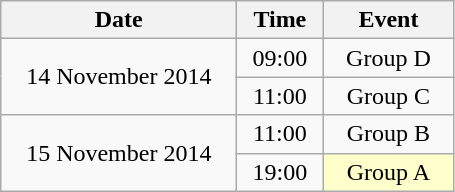<table class = "wikitable" style="text-align:center;">
<tr>
<th width=150>Date</th>
<th width=50>Time</th>
<th width=80>Event</th>
</tr>
<tr>
<td rowspan=2>14 November 2014</td>
<td>09:00</td>
<td>Group D</td>
</tr>
<tr>
<td>11:00</td>
<td>Group C</td>
</tr>
<tr>
<td rowspan=2>15 November 2014</td>
<td>11:00</td>
<td>Group B</td>
</tr>
<tr>
<td>19:00</td>
<td bgcolor=ffffcc>Group A</td>
</tr>
</table>
